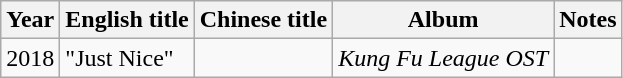<table class="wikitable">
<tr>
<th>Year</th>
<th>English title</th>
<th>Chinese title</th>
<th>Album</th>
<th>Notes</th>
</tr>
<tr>
<td>2018</td>
<td>"Just Nice"</td>
<td></td>
<td><em>Kung Fu League OST</em></td>
<td></td>
</tr>
</table>
